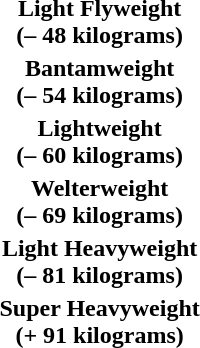<table>
<tr align="center">
<td><strong>Light Flyweight<br>(– 48 kilograms)</strong></td>
<td></td>
<td></td>
<td><br></td>
</tr>
<tr align="center">
<td><strong>Bantamweight<br>(– 54 kilograms)</strong></td>
<td></td>
<td></td>
<td><br></td>
</tr>
<tr align="center">
<td><strong>Lightweight<br>(– 60 kilograms)</strong></td>
<td></td>
<td></td>
<td><br></td>
</tr>
<tr align="center">
<td><strong>Welterweight<br>(– 69 kilograms)</strong></td>
<td></td>
<td></td>
<td><br></td>
</tr>
<tr align="center">
<td><strong>Light Heavyweight<br>(– 81 kilograms)</strong></td>
<td></td>
<td></td>
<td><br></td>
</tr>
<tr align="center">
<td><strong>Super Heavyweight<br>(+ 91 kilograms)</strong></td>
<td></td>
<td></td>
<td><br></td>
</tr>
</table>
